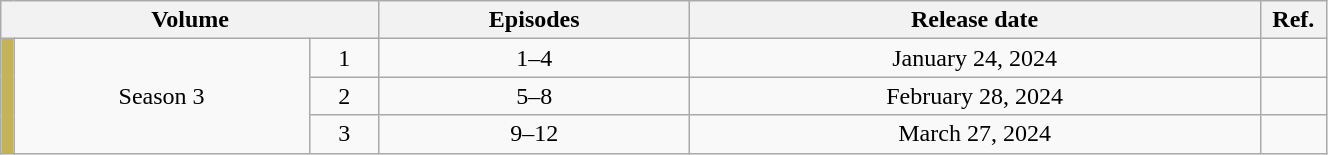<table class="wikitable" style="text-align: center; width: 70%;">
<tr>
<th colspan="3">Volume</th>
<th>Episodes</th>
<th>Release date</th>
<th width="5%">Ref.</th>
</tr>
<tr>
<td rowspan="3" width="1%" style="background: #C5B358;"></td>
<td rowspan="3">Season 3</td>
<td>1</td>
<td>1–4</td>
<td>January 24, 2024</td>
<td></td>
</tr>
<tr>
<td>2</td>
<td>5–8</td>
<td>February 28, 2024</td>
<td></td>
</tr>
<tr>
<td>3</td>
<td>9–12</td>
<td>March 27, 2024</td>
<td></td>
</tr>
</table>
